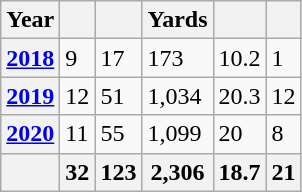<table class="wikitable">
<tr>
<th>Year</th>
<th></th>
<th></th>
<th>Yards</th>
<th></th>
<th></th>
</tr>
<tr>
<th><a href='#'>2018</a></th>
<td>9</td>
<td>17</td>
<td>173</td>
<td>10.2</td>
<td>1</td>
</tr>
<tr>
<th><a href='#'>2019</a></th>
<td>12</td>
<td>51</td>
<td>1,034</td>
<td>20.3</td>
<td>12</td>
</tr>
<tr>
<th><a href='#'>2020</a></th>
<td>11</td>
<td>55</td>
<td>1,099</td>
<td>20</td>
<td>8</td>
</tr>
<tr>
<th></th>
<th>32</th>
<th>123</th>
<th>2,306</th>
<th>18.7</th>
<th>21</th>
</tr>
</table>
